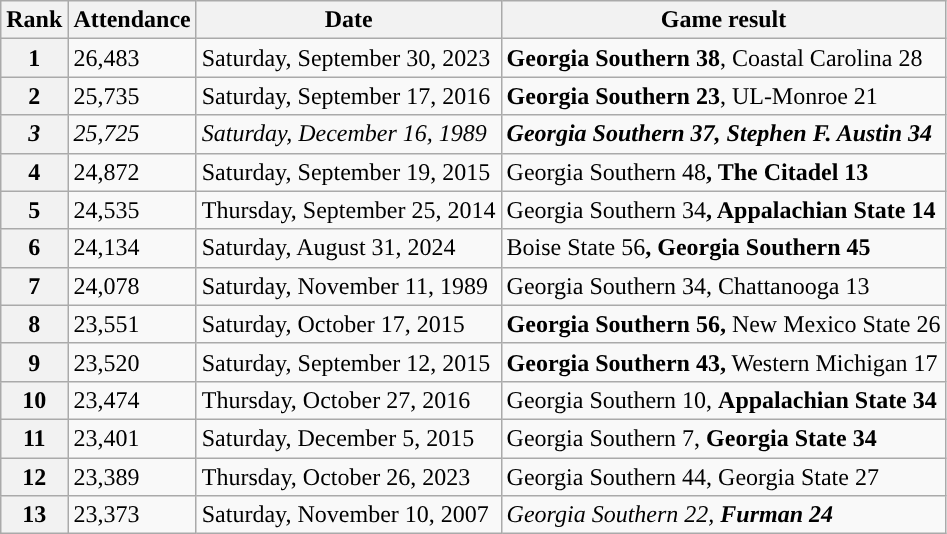<table class="wikitable">
<tr>
<th>Rank</th>
<th>Attendance</th>
<th>Date</th>
<th>Game result</th>
</tr>
<tr>
<th>1</th>
<td>26,483</td>
<td>Saturday, September 30, 2023</td>
<td><strong>Georgia Southern 38</strong>, Coastal Carolina 28</td>
</tr>
<tr>
<th>2</th>
<td>25,735</td>
<td>Saturday, September 17, 2016</td>
<td><strong>Georgia Southern 23</strong>, UL-Monroe 21</td>
</tr>
<tr>
<th><em>3</em></th>
<td><em>25,725</em></td>
<td><em>Saturday, December 16, 1989</em></td>
<td><strong><em>Georgia Southern 37<strong>, Stephen F. Austin 34<em></td>
</tr>
<tr>
<th>4</th>
<td>24,872</td>
<td>Saturday, September 19, 2015</td>
<td></strong>Georgia Southern 48<strong>, The Citadel 13</td>
</tr>
<tr>
<th>5</th>
<td>24,535</td>
<td>Thursday, September 25, 2014</td>
<td></strong>Georgia Southern 34<strong>, Appalachian State 14</td>
</tr>
<tr>
<th>6</th>
<td>24,134</td>
<td>Saturday, August 31, 2024</td>
<td></strong>Boise State 56<strong>, Georgia Southern 45</td>
</tr>
<tr>
<th>7</th>
<td></em>24,078<em></td>
<td></em>Saturday, November 11, 1989<em></td>
<td></em></strong>Georgia Southern 34</strong>, Chattanooga 13</em></td>
</tr>
<tr>
<th>8</th>
<td>23,551</td>
<td>Saturday, October 17, 2015</td>
<td><strong>Georgia Southern 56,</strong> New Mexico State 26</td>
</tr>
<tr>
<th>9</th>
<td>23,520</td>
<td>Saturday, September 12, 2015</td>
<td><strong>Georgia Southern 43,</strong> Western Michigan 17</td>
</tr>
<tr>
<th>10</th>
<td>23,474</td>
<td>Thursday, October 27, 2016</td>
<td>Georgia Southern 10, <strong>Appalachian State 34</strong></td>
</tr>
<tr>
<th>11</th>
<td>23,401</td>
<td>Saturday, December 5, 2015</td>
<td>Georgia Southern 7, <strong>Georgia State 34</strong></td>
</tr>
<tr>
<th>12</th>
<td>23,389</td>
<td>Thursday, October 26, 2023</td>
<td>Georgia Southern 44, Georgia State 27</td>
</tr>
<tr>
<th>13</th>
<td>23,373</td>
<td>Saturday, November 10, 2007</td>
<td><em>Georgia Southern 22, <strong>Furman 24<strong><em></td>
</tr>
</table>
